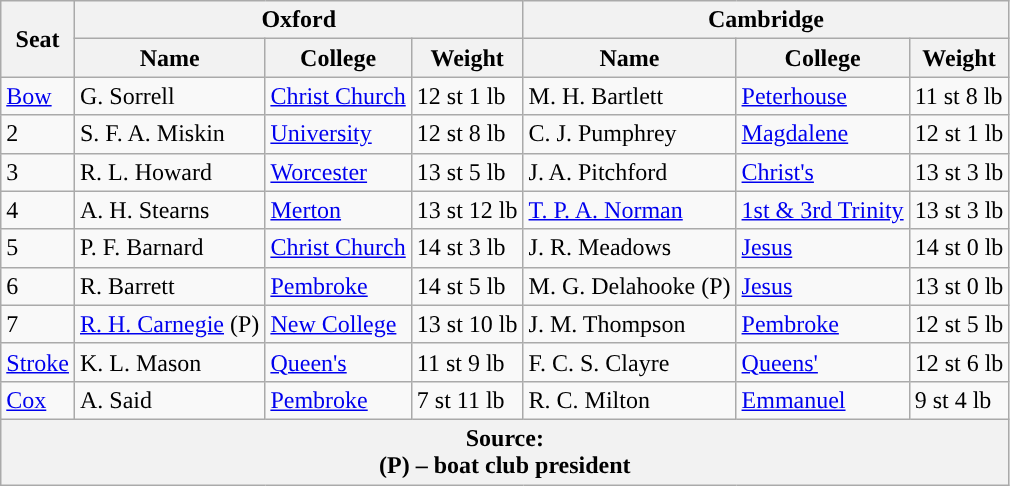<table class="wikitable">
<tr>
<th rowspan="2" scope="col">Seat</th>
<th colspan="3" scope="col">Oxford <br> </th>
<th colspan="3" scope="col">Cambridge <br> </th>
</tr>
<tr>
<th>Name</th>
<th>College</th>
<th>Weight</th>
<th>Name</th>
<th>College</th>
<th>Weight</th>
</tr>
<tr>
<td><a href='#'>Bow</a></td>
<td>G. Sorrell</td>
<td><a href='#'>Christ Church</a></td>
<td>12 st 1 lb</td>
<td>M. H. Bartlett</td>
<td><a href='#'>Peterhouse</a></td>
<td>11 st 8 lb</td>
</tr>
<tr>
<td>2</td>
<td>S. F. A. Miskin</td>
<td><a href='#'>University</a></td>
<td>12 st 8 lb</td>
<td>C. J. Pumphrey</td>
<td><a href='#'>Magdalene</a></td>
<td>12 st 1 lb</td>
</tr>
<tr>
<td>3</td>
<td>R. L. Howard</td>
<td><a href='#'>Worcester</a></td>
<td>13 st 5 lb</td>
<td>J. A. Pitchford</td>
<td><a href='#'>Christ's</a></td>
<td>13 st 3 lb</td>
</tr>
<tr>
<td>4</td>
<td>A. H. Stearns</td>
<td><a href='#'>Merton</a></td>
<td>13 st 12 lb</td>
<td><a href='#'>T. P. A. Norman</a></td>
<td><a href='#'>1st & 3rd Trinity</a></td>
<td>13 st 3 lb</td>
</tr>
<tr>
<td>5</td>
<td>P. F. Barnard</td>
<td><a href='#'>Christ Church</a></td>
<td>14 st 3 lb</td>
<td>J. R. Meadows</td>
<td><a href='#'>Jesus</a></td>
<td>14 st 0 lb</td>
</tr>
<tr>
<td>6</td>
<td>R. Barrett</td>
<td><a href='#'>Pembroke</a></td>
<td>14 st 5 lb</td>
<td>M. G. Delahooke (P)</td>
<td><a href='#'>Jesus</a></td>
<td>13 st 0 lb</td>
</tr>
<tr>
<td>7</td>
<td><a href='#'>R. H. Carnegie</a> (P)</td>
<td><a href='#'>New College</a></td>
<td>13 st 10 lb</td>
<td>J. M. Thompson</td>
<td><a href='#'>Pembroke</a></td>
<td>12 st 5 lb</td>
</tr>
<tr>
<td><a href='#'>Stroke</a></td>
<td>K. L. Mason</td>
<td><a href='#'>Queen's</a></td>
<td>11 st 9 lb</td>
<td>F. C. S. Clayre</td>
<td><a href='#'>Queens'</a></td>
<td>12 st 6 lb</td>
</tr>
<tr>
<td><a href='#'>Cox</a></td>
<td>A. Said</td>
<td><a href='#'>Pembroke</a></td>
<td>7 st 11 lb</td>
<td>R. C. Milton</td>
<td><a href='#'>Emmanuel</a></td>
<td>9 st 4 lb</td>
</tr>
<tr>
<th colspan="7">Source:<br>(P) – boat club president</th>
</tr>
</table>
